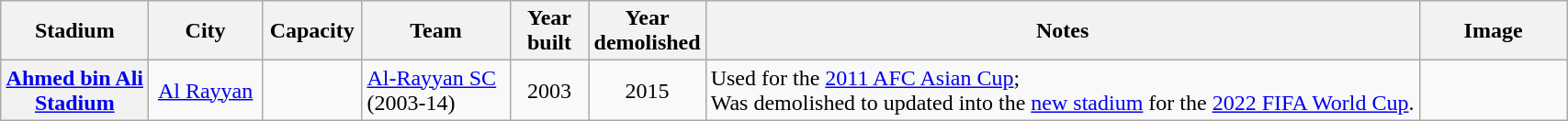<table class="wikitable plainrowheaders sortable">
<tr>
<th scope="col" width=100>Stadium</th>
<th scope="col" width=75>City</th>
<th scope="col" width=65>Capacity</th>
<th scope="col" width=100>Team</th>
<th scope="col" width=50>Year built</th>
<th scope="col" width=50>Year demolished</th>
<th scope="col" class="unsortable">Notes</th>
<th scope="col" width=100>Image</th>
</tr>
<tr>
<th scope="row"><a href='#'>Ahmed bin Ali Stadium</a></th>
<td style="text-align:center;"><a href='#'>Al Rayyan</a></td>
<td style="text-align:center;"></td>
<td><a href='#'>Al-Rayyan SC</a> (2003-14)</td>
<td style="text-align:center;">2003</td>
<td style="text-align:center;">2015</td>
<td>Used for the <a href='#'>2011 AFC Asian Cup</a>;<br>Was demolished to updated into the <a href='#'>new stadium</a> for the <a href='#'>2022 FIFA World Cup</a>.</td>
<td></td>
</tr>
</table>
